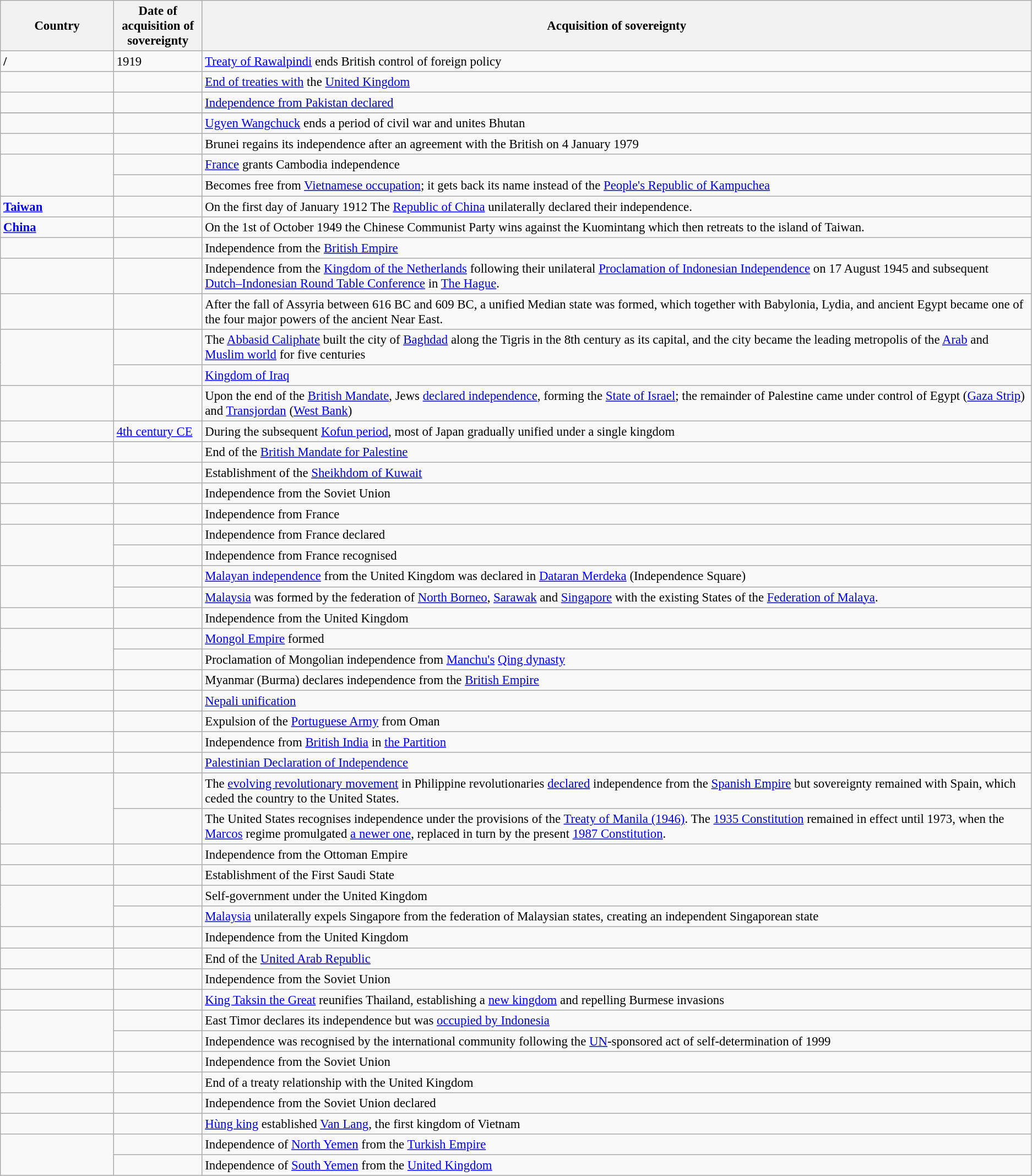<table class="wikitable sortable" width="" style="font-size:95%;">
<tr>
<th width=130>Country</th>
<th width=100>Date of acquisition of sovereignty</th>
<th class=unsortable>Acquisition of sovereignty</th>
</tr>
<tr>
<td><strong>/</strong></td>
<td>1919</td>
<td><a href='#'>Treaty of Rawalpindi</a> ends British control of foreign policy</td>
</tr>
<tr>
<td><strong></strong></td>
<td></td>
<td><a href='#'>End of treaties with</a> the <a href='#'>United Kingdom</a></td>
</tr>
<tr>
<td><strong></strong></td>
<td></td>
<td><a href='#'>Independence from Pakistan declared</a></td>
</tr>
<tr>
</tr>
<tr>
<td><strong></strong></td>
<td></td>
<td><a href='#'>Ugyen Wangchuck</a> ends a period of civil war and unites Bhutan</td>
</tr>
<tr>
<td><strong></strong></td>
<td></td>
<td>Brunei regains its independence after an agreement with the British on 4 January 1979</td>
</tr>
<tr>
<td rowspan="2"><strong></strong></td>
<td></td>
<td><a href='#'>France</a> grants Cambodia independence</td>
</tr>
<tr>
<td></td>
<td>Becomes free from <a href='#'>Vietnamese occupation</a>; it gets back its name instead of the <a href='#'>People's Republic of Kampuchea</a></td>
</tr>
<tr>
<td><strong> <a href='#'>Taiwan</a></strong></td>
<td></td>
<td>On the first day of January 1912 The <a href='#'>Republic of China</a> unilaterally declared their independence.</td>
</tr>
<tr>
<td><strong> <a href='#'>China</a></strong></td>
<td></td>
<td>On the 1st of October 1949 the Chinese Communist Party wins against the Kuomintang which then retreats to the island of Taiwan.</td>
</tr>
<tr>
<td><strong></strong></td>
<td></td>
<td>Independence from the <a href='#'>British Empire</a></td>
</tr>
<tr>
<td><strong></strong></td>
<td></td>
<td>Independence from the <a href='#'>Kingdom of the Netherlands</a> following their unilateral <a href='#'>Proclamation of Indonesian Independence</a> on 17 August 1945 and subsequent <a href='#'>Dutch–Indonesian Round Table Conference</a> in <a href='#'>The Hague</a>.</td>
</tr>
<tr>
<td><strong></strong></td>
<td></td>
<td>After the fall of Assyria between 616 BC and 609 BC, a unified Median state was formed, which together with Babylonia, Lydia, and ancient Egypt became one of the four major powers of the ancient Near East.</td>
</tr>
<tr>
<td rowspan="2"><strong></strong></td>
<td></td>
<td>The <a href='#'>Abbasid Caliphate</a> built the city of <a href='#'>Baghdad</a> along the Tigris in the 8th century as its capital, and the city became the leading metropolis of the <a href='#'>Arab</a> and <a href='#'>Muslim world</a> for five centuries</td>
</tr>
<tr>
<td></td>
<td><a href='#'>Kingdom of Iraq</a></td>
</tr>
<tr>
<td><strong></strong></td>
<td></td>
<td>Upon the end of the <a href='#'>British Mandate</a>, Jews <a href='#'>declared independence</a>, forming the <a href='#'>State of Israel</a>;  the remainder of Palestine came under control of Egypt (<a href='#'>Gaza Strip</a>) and <a href='#'>Transjordan</a> (<a href='#'>West Bank</a>)</td>
</tr>
<tr>
<td><strong></strong></td>
<td><a href='#'>4th century CE</a></td>
<td>During the subsequent <a href='#'>Kofun period</a>, most of Japan gradually unified under a single kingdom</td>
</tr>
<tr>
<td><strong></strong></td>
<td></td>
<td>End of the <a href='#'>British Mandate for Palestine</a></td>
</tr>
<tr>
<td><strong></strong></td>
<td></td>
<td>Establishment of the <a href='#'>Sheikhdom of Kuwait</a></td>
</tr>
<tr>
<td><strong></strong></td>
<td></td>
<td>Independence from the Soviet Union</td>
</tr>
<tr>
<td><strong></strong></td>
<td></td>
<td>Independence from France</td>
</tr>
<tr>
<td rowspan="2"><strong></strong></td>
<td></td>
<td>Independence from France declared</td>
</tr>
<tr>
<td></td>
<td>Independence from France recognised</td>
</tr>
<tr>
<td rowspan="2"><strong></strong></td>
<td></td>
<td><a href='#'>Malayan independence</a> from the United Kingdom was declared in <a href='#'>Dataran Merdeka</a> (Independence Square)</td>
</tr>
<tr>
<td></td>
<td><a href='#'>Malaysia</a> was formed by the federation of <a href='#'>North Borneo</a>, <a href='#'>Sarawak</a> and <a href='#'>Singapore</a> with the existing States of the <a href='#'>Federation of Malaya</a>.</td>
</tr>
<tr>
<td><strong></strong></td>
<td></td>
<td>Independence from the United Kingdom</td>
</tr>
<tr>
<td rowspan="2"><strong></strong></td>
<td></td>
<td><a href='#'>Mongol Empire</a> formed</td>
</tr>
<tr>
<td></td>
<td>Proclamation of Mongolian independence from <a href='#'>Manchu's</a> <a href='#'>Qing dynasty</a></td>
</tr>
<tr>
<td><strong></strong></td>
<td></td>
<td>Myanmar (Burma) declares independence from the <a href='#'>British Empire</a></td>
</tr>
<tr>
<td><strong></strong></td>
<td></td>
<td><a href='#'>Nepali unification</a></td>
</tr>
<tr>
<td><strong></strong></td>
<td></td>
<td>Expulsion of the <a href='#'>Portuguese Army</a> from Oman</td>
</tr>
<tr>
<td><strong></strong></td>
<td></td>
<td>Independence from <a href='#'>British India</a> in <a href='#'>the Partition</a></td>
</tr>
<tr>
<td><strong></strong></td>
<td></td>
<td><a href='#'>Palestinian Declaration of Independence</a></td>
</tr>
<tr>
<td rowspan="2"><strong></strong></td>
<td></td>
<td>The <a href='#'>evolving revolutionary movement</a> in Philippine revolutionaries <a href='#'>declared</a> independence from the <a href='#'>Spanish Empire</a> but sovereignty remained with Spain, which ceded the country to the United States.</td>
</tr>
<tr>
<td></td>
<td>The United States recognises independence under the provisions of the <a href='#'>Treaty of Manila (1946)</a>. The <a href='#'>1935 Constitution</a> remained in effect until 1973, when the <a href='#'>Marcos</a> regime promulgated <a href='#'>a newer one</a>, replaced in turn by the present <a href='#'>1987 Constitution</a>.</td>
</tr>
<tr>
<td><strong></strong></td>
<td></td>
<td>Independence from the Ottoman Empire</td>
</tr>
<tr>
<td><strong></strong></td>
<td></td>
<td>Establishment of the First Saudi State</td>
</tr>
<tr>
<td rowspan="2"><strong></strong></td>
<td></td>
<td>Self-government under the United Kingdom</td>
</tr>
<tr>
<td></td>
<td><a href='#'>Malaysia</a> unilaterally expels Singapore from the federation of Malaysian states, creating an independent Singaporean state</td>
</tr>
<tr>
<td><strong></strong></td>
<td></td>
<td>Independence from the United Kingdom</td>
</tr>
<tr>
<td><strong></strong></td>
<td></td>
<td>End of the <a href='#'>United Arab Republic</a></td>
</tr>
<tr>
<td><strong></strong></td>
<td></td>
<td>Independence from the Soviet Union</td>
</tr>
<tr>
<td><strong></strong></td>
<td></td>
<td><a href='#'>King Taksin the Great</a> reunifies Thailand, establishing a <a href='#'>new kingdom</a> and repelling Burmese invasions</td>
</tr>
<tr>
<td rowspan="2"><strong></strong></td>
<td></td>
<td>East Timor declares its independence but was <a href='#'>occupied by Indonesia</a></td>
</tr>
<tr>
<td></td>
<td>Independence was recognised by the international community following the <a href='#'>UN</a>-sponsored act of self-determination of 1999</td>
</tr>
<tr>
<td nowrap=""><strong></strong></td>
<td></td>
<td>Independence from the Soviet Union</td>
</tr>
<tr>
<td><strong></strong></td>
<td></td>
<td>End of a treaty relationship with the United Kingdom</td>
</tr>
<tr>
<td><strong></strong></td>
<td></td>
<td>Independence from the Soviet Union declared</td>
</tr>
<tr>
<td><strong></strong></td>
<td></td>
<td><a href='#'>Hùng king</a> established <a href='#'>Van Lang</a>, the first kingdom of Vietnam</td>
</tr>
<tr>
<td rowspan="2"><strong></strong></td>
<td></td>
<td>Independence of <a href='#'>North Yemen</a> from the <a href='#'>Turkish Empire</a></td>
</tr>
<tr>
<td></td>
<td>Independence of <a href='#'>South Yemen</a> from the <a href='#'>United Kingdom</a></td>
</tr>
</table>
